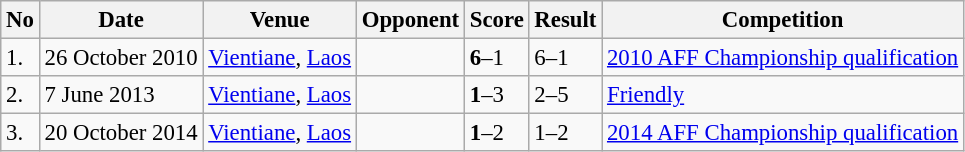<table class="wikitable" style="font-size:95%;">
<tr>
<th>No</th>
<th>Date</th>
<th>Venue</th>
<th>Opponent</th>
<th>Score</th>
<th>Result</th>
<th>Competition</th>
</tr>
<tr>
<td>1.</td>
<td>26 October 2010</td>
<td><a href='#'>Vientiane</a>, <a href='#'>Laos</a></td>
<td></td>
<td><strong>6</strong>–1</td>
<td>6–1</td>
<td><a href='#'>2010 AFF Championship qualification</a></td>
</tr>
<tr>
<td>2.</td>
<td>7 June 2013</td>
<td><a href='#'>Vientiane</a>, <a href='#'>Laos</a></td>
<td></td>
<td><strong>1</strong>–3</td>
<td>2–5</td>
<td><a href='#'>Friendly</a></td>
</tr>
<tr>
<td>3.</td>
<td>20 October 2014</td>
<td><a href='#'>Vientiane</a>, <a href='#'>Laos</a></td>
<td></td>
<td><strong>1</strong>–2</td>
<td>1–2</td>
<td><a href='#'>2014 AFF Championship qualification</a></td>
</tr>
</table>
